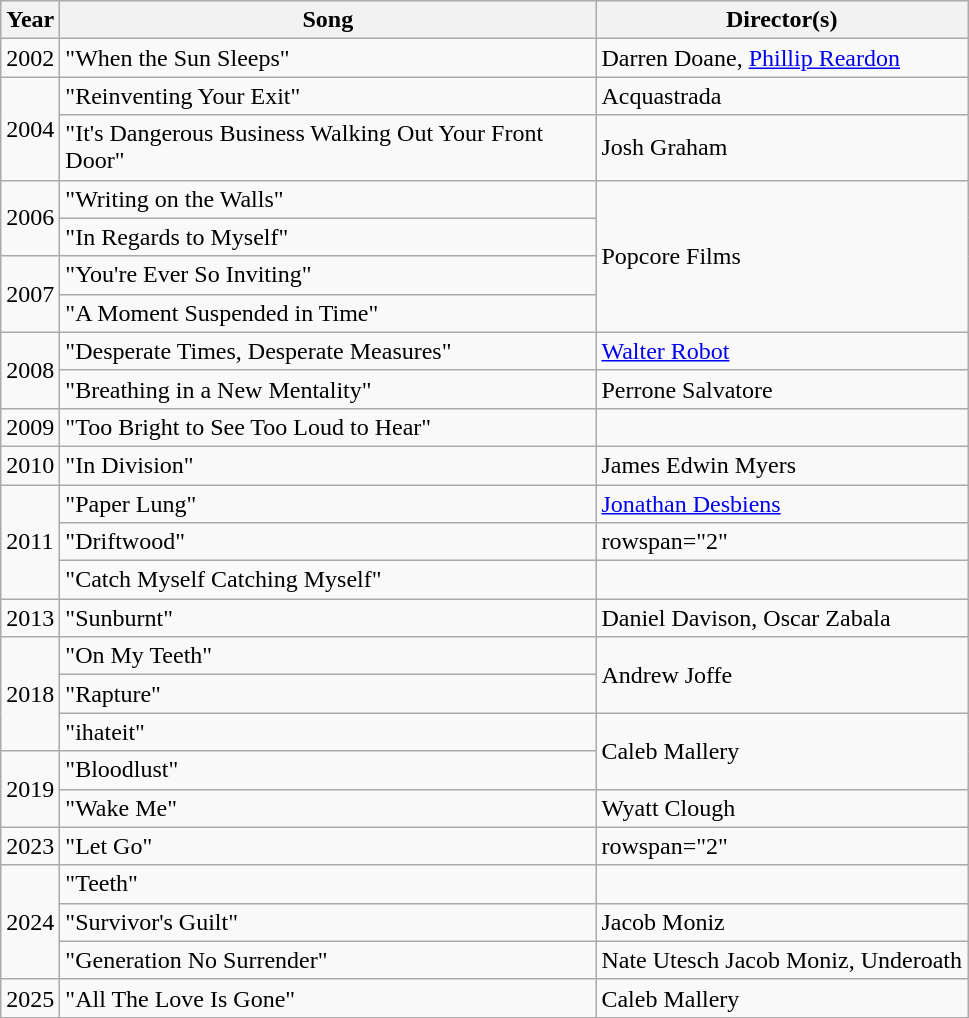<table class="wikitable">
<tr>
<th>Year</th>
<th style="width:350px;">Song</th>
<th>Director(s)</th>
</tr>
<tr>
<td>2002</td>
<td>"When the Sun Sleeps"</td>
<td>Darren Doane, <a href='#'>Phillip Reardon</a></td>
</tr>
<tr>
<td rowspan="2">2004</td>
<td>"Reinventing Your Exit"</td>
<td>Acquastrada</td>
</tr>
<tr>
<td>"It's Dangerous Business Walking Out Your Front Door"</td>
<td>Josh Graham</td>
</tr>
<tr>
<td rowspan="2">2006</td>
<td>"Writing on the Walls"</td>
<td rowspan="4">Popcore Films</td>
</tr>
<tr>
<td>"In Regards to Myself"</td>
</tr>
<tr>
<td rowspan="2">2007</td>
<td>"You're Ever So Inviting"</td>
</tr>
<tr>
<td>"A Moment Suspended in Time"</td>
</tr>
<tr>
<td rowspan="2">2008</td>
<td>"Desperate Times, Desperate Measures"</td>
<td><a href='#'>Walter Robot</a></td>
</tr>
<tr>
<td>"Breathing in a New Mentality"</td>
<td>Perrone Salvatore</td>
</tr>
<tr>
<td>2009</td>
<td>"Too Bright to See Too Loud to Hear"</td>
<td></td>
</tr>
<tr>
<td>2010</td>
<td>"In Division"</td>
<td>James Edwin Myers</td>
</tr>
<tr>
<td rowspan="3">2011</td>
<td>"Paper Lung"</td>
<td><a href='#'>Jonathan Desbiens</a></td>
</tr>
<tr>
<td>"Driftwood"</td>
<td>rowspan="2" </td>
</tr>
<tr>
<td>"Catch Myself Catching Myself"</td>
</tr>
<tr>
<td>2013</td>
<td>"Sunburnt"</td>
<td>Daniel Davison, Oscar Zabala</td>
</tr>
<tr>
<td rowspan="3">2018</td>
<td>"On My Teeth"</td>
<td rowspan="2">Andrew Joffe</td>
</tr>
<tr>
<td>"Rapture"</td>
</tr>
<tr>
<td>"ihateit"</td>
<td rowspan="2">Caleb Mallery</td>
</tr>
<tr>
<td rowspan="2">2019</td>
<td>"Bloodlust"</td>
</tr>
<tr>
<td>"Wake Me"</td>
<td>Wyatt Clough</td>
</tr>
<tr>
<td>2023</td>
<td>"Let Go"</td>
<td>rowspan="2" </td>
</tr>
<tr>
<td rowspan="3">2024</td>
<td>"Teeth"</td>
</tr>
<tr>
<td>"Survivor's Guilt"</td>
<td>Jacob Moniz</td>
</tr>
<tr>
<td>"Generation No Surrender"</td>
<td>Nate Utesch Jacob Moniz, Underoath</td>
</tr>
<tr>
<td>2025</td>
<td>"All The Love Is Gone"</td>
<td>Caleb Mallery</td>
</tr>
</table>
